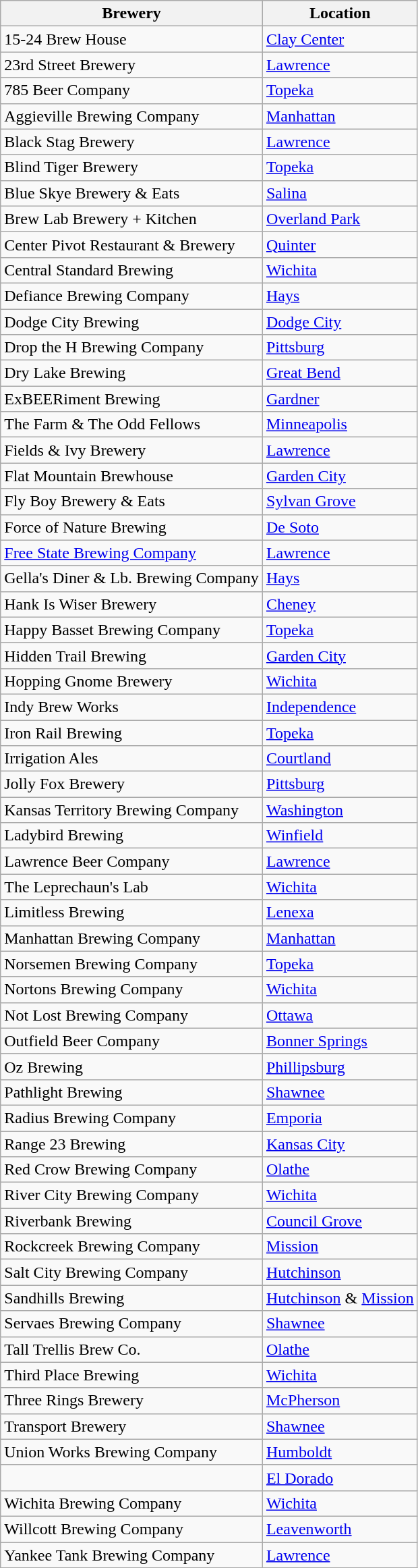<table class="wikitable sortable" border="1">
<tr>
<th scope="col">Brewery</th>
<th scope="col">Location</th>
</tr>
<tr>
<td>15-24 Brew House</td>
<td><a href='#'>Clay Center</a></td>
</tr>
<tr>
<td>23rd Street Brewery</td>
<td><a href='#'>Lawrence</a></td>
</tr>
<tr>
<td>785 Beer Company</td>
<td><a href='#'>Topeka</a></td>
</tr>
<tr>
<td>Aggieville Brewing Company</td>
<td><a href='#'>Manhattan</a></td>
</tr>
<tr>
<td>Black Stag Brewery</td>
<td><a href='#'>Lawrence</a></td>
</tr>
<tr>
<td>Blind Tiger Brewery</td>
<td><a href='#'>Topeka</a></td>
</tr>
<tr>
<td>Blue Skye Brewery & Eats</td>
<td><a href='#'>Salina</a></td>
</tr>
<tr>
<td>Brew Lab Brewery + Kitchen</td>
<td><a href='#'>Overland Park</a></td>
</tr>
<tr>
<td>Center Pivot Restaurant & Brewery</td>
<td><a href='#'>Quinter</a></td>
</tr>
<tr>
<td>Central Standard Brewing</td>
<td><a href='#'>Wichita</a></td>
</tr>
<tr>
<td>Defiance Brewing Company</td>
<td><a href='#'>Hays</a></td>
</tr>
<tr>
<td>Dodge City Brewing</td>
<td><a href='#'>Dodge City</a></td>
</tr>
<tr>
<td>Drop the H Brewing Company</td>
<td><a href='#'>Pittsburg</a></td>
</tr>
<tr>
<td>Dry Lake Brewing</td>
<td><a href='#'>Great Bend</a></td>
</tr>
<tr>
<td>ExBEERiment Brewing</td>
<td><a href='#'>Gardner</a></td>
</tr>
<tr>
<td>The Farm & The Odd Fellows</td>
<td><a href='#'>Minneapolis</a></td>
</tr>
<tr>
<td>Fields & Ivy Brewery</td>
<td><a href='#'>Lawrence</a></td>
</tr>
<tr>
<td>Flat Mountain Brewhouse</td>
<td><a href='#'>Garden City</a></td>
</tr>
<tr>
<td>Fly Boy Brewery & Eats</td>
<td><a href='#'>Sylvan Grove</a></td>
</tr>
<tr>
<td>Force of Nature Brewing</td>
<td><a href='#'>De Soto</a></td>
</tr>
<tr>
<td><a href='#'>Free State Brewing Company</a></td>
<td><a href='#'>Lawrence</a></td>
</tr>
<tr>
<td>Gella's Diner & Lb. Brewing Company</td>
<td><a href='#'>Hays</a></td>
</tr>
<tr>
<td>Hank Is Wiser Brewery</td>
<td><a href='#'>Cheney</a></td>
</tr>
<tr>
<td>Happy Basset Brewing Company</td>
<td><a href='#'>Topeka</a></td>
</tr>
<tr>
<td>Hidden Trail Brewing</td>
<td><a href='#'>Garden City</a></td>
</tr>
<tr>
<td>Hopping Gnome Brewery</td>
<td><a href='#'>Wichita</a></td>
</tr>
<tr>
<td>Indy Brew Works</td>
<td><a href='#'>Independence</a></td>
</tr>
<tr>
<td>Iron Rail Brewing</td>
<td><a href='#'>Topeka</a></td>
</tr>
<tr>
<td>Irrigation Ales</td>
<td><a href='#'>Courtland</a></td>
</tr>
<tr>
<td>Jolly Fox Brewery</td>
<td><a href='#'>Pittsburg</a></td>
</tr>
<tr>
<td>Kansas Territory Brewing Company</td>
<td><a href='#'>Washington</a></td>
</tr>
<tr>
<td>Ladybird Brewing</td>
<td><a href='#'>Winfield</a></td>
</tr>
<tr>
<td>Lawrence Beer Company</td>
<td><a href='#'>Lawrence</a></td>
</tr>
<tr>
<td>The Leprechaun's Lab</td>
<td><a href='#'>Wichita</a></td>
</tr>
<tr>
<td>Limitless Brewing</td>
<td><a href='#'>Lenexa</a></td>
</tr>
<tr>
<td>Manhattan Brewing Company</td>
<td><a href='#'>Manhattan</a></td>
</tr>
<tr>
<td>Norsemen Brewing Company</td>
<td><a href='#'>Topeka</a></td>
</tr>
<tr>
<td>Nortons Brewing Company</td>
<td><a href='#'>Wichita</a></td>
</tr>
<tr>
<td>Not Lost Brewing Company</td>
<td><a href='#'>Ottawa</a></td>
</tr>
<tr>
<td>Outfield Beer Company</td>
<td><a href='#'>Bonner Springs</a></td>
</tr>
<tr>
<td>Oz Brewing</td>
<td><a href='#'>Phillipsburg</a></td>
</tr>
<tr>
<td>Pathlight Brewing</td>
<td><a href='#'>Shawnee</a></td>
</tr>
<tr>
<td>Radius Brewing Company</td>
<td><a href='#'>Emporia</a></td>
</tr>
<tr>
<td>Range 23 Brewing</td>
<td><a href='#'>Kansas City</a></td>
</tr>
<tr>
<td>Red Crow Brewing Company</td>
<td><a href='#'>Olathe</a></td>
</tr>
<tr>
<td>River City Brewing Company</td>
<td><a href='#'>Wichita</a></td>
</tr>
<tr>
<td>Riverbank Brewing</td>
<td><a href='#'>Council Grove</a></td>
</tr>
<tr>
<td>Rockcreek Brewing Company</td>
<td><a href='#'>Mission</a></td>
</tr>
<tr>
<td>Salt City Brewing Company</td>
<td><a href='#'>Hutchinson</a></td>
</tr>
<tr>
<td>Sandhills Brewing</td>
<td><a href='#'>Hutchinson</a> & <a href='#'>Mission</a></td>
</tr>
<tr>
<td>Servaes Brewing Company</td>
<td><a href='#'>Shawnee</a></td>
</tr>
<tr>
<td>Tall Trellis Brew Co.</td>
<td><a href='#'>Olathe</a></td>
</tr>
<tr>
<td>Third Place Brewing</td>
<td><a href='#'>Wichita</a></td>
</tr>
<tr>
<td>Three Rings Brewery</td>
<td><a href='#'>McPherson</a></td>
</tr>
<tr>
<td>Transport Brewery</td>
<td><a href='#'>Shawnee</a></td>
</tr>
<tr>
<td>Union Works Brewing Company</td>
<td><a href='#'>Humboldt</a></td>
</tr>
<tr>
<td></td>
<td><a href='#'>El Dorado</a></td>
</tr>
<tr>
<td>Wichita Brewing Company</td>
<td><a href='#'>Wichita</a></td>
</tr>
<tr>
<td>Willcott Brewing Company</td>
<td><a href='#'>Leavenworth</a></td>
</tr>
<tr>
<td>Yankee Tank Brewing Company</td>
<td><a href='#'>Lawrence</a></td>
</tr>
</table>
